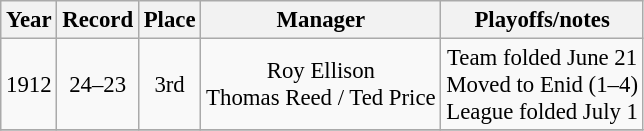<table class="wikitable" style="text-align:center; font-size: 95%;">
<tr>
<th>Year</th>
<th>Record</th>
<th>Place</th>
<th>Manager</th>
<th>Playoffs/notes</th>
</tr>
<tr align=center>
<td>1912</td>
<td>24–23</td>
<td>3rd</td>
<td>Roy Ellison<br> Thomas Reed / Ted Price</td>
<td>Team folded June 21<br>Moved to Enid (1–4)<br>League folded July 1</td>
</tr>
<tr align=center>
</tr>
</table>
